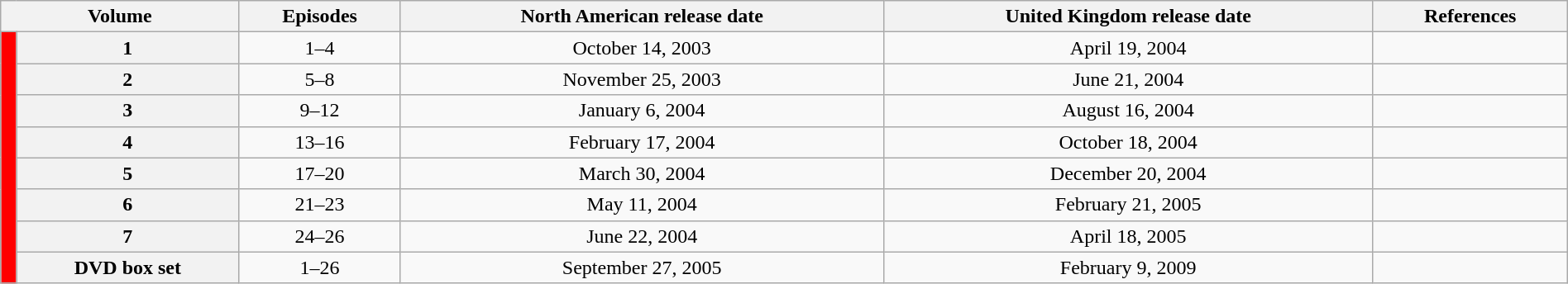<table class="wikitable" style="text-align: center; width: 100%;">
<tr>
<th colspan="2" scope=col>Volume</th>
<th scope=col>Episodes</th>
<th scope=col>North American release date</th>
<th scope=col>United Kingdom release date</th>
<th scope=col>References</th>
</tr>
<tr>
<td rowspan="10" width="1%" style="background: #FF0000;"></td>
<th scope=row>1</th>
<td>1–4</td>
<td>October 14, 2003</td>
<td>April 19, 2004</td>
<td></td>
</tr>
<tr>
<th scope=row>2</th>
<td>5–8</td>
<td>November 25, 2003</td>
<td>June 21, 2004</td>
<td></td>
</tr>
<tr>
<th scope=row>3</th>
<td>9–12</td>
<td>January 6, 2004</td>
<td>August 16, 2004</td>
<td></td>
</tr>
<tr>
<th scope=row>4</th>
<td>13–16</td>
<td>February 17, 2004</td>
<td>October 18, 2004</td>
<td></td>
</tr>
<tr>
<th scope=row>5</th>
<td>17–20</td>
<td>March 30, 2004</td>
<td>December 20, 2004</td>
<td></td>
</tr>
<tr>
<th scope=row>6</th>
<td>21–23</td>
<td>May 11, 2004</td>
<td>February 21, 2005</td>
<td></td>
</tr>
<tr>
<th scope=row>7</th>
<td>24–26</td>
<td>June 22, 2004</td>
<td>April 18, 2005</td>
<td></td>
</tr>
<tr>
<th scope=row>DVD box set</th>
<td>1–26</td>
<td>September 27, 2005</td>
<td>February 9, 2009</td>
<td></td>
</tr>
</table>
